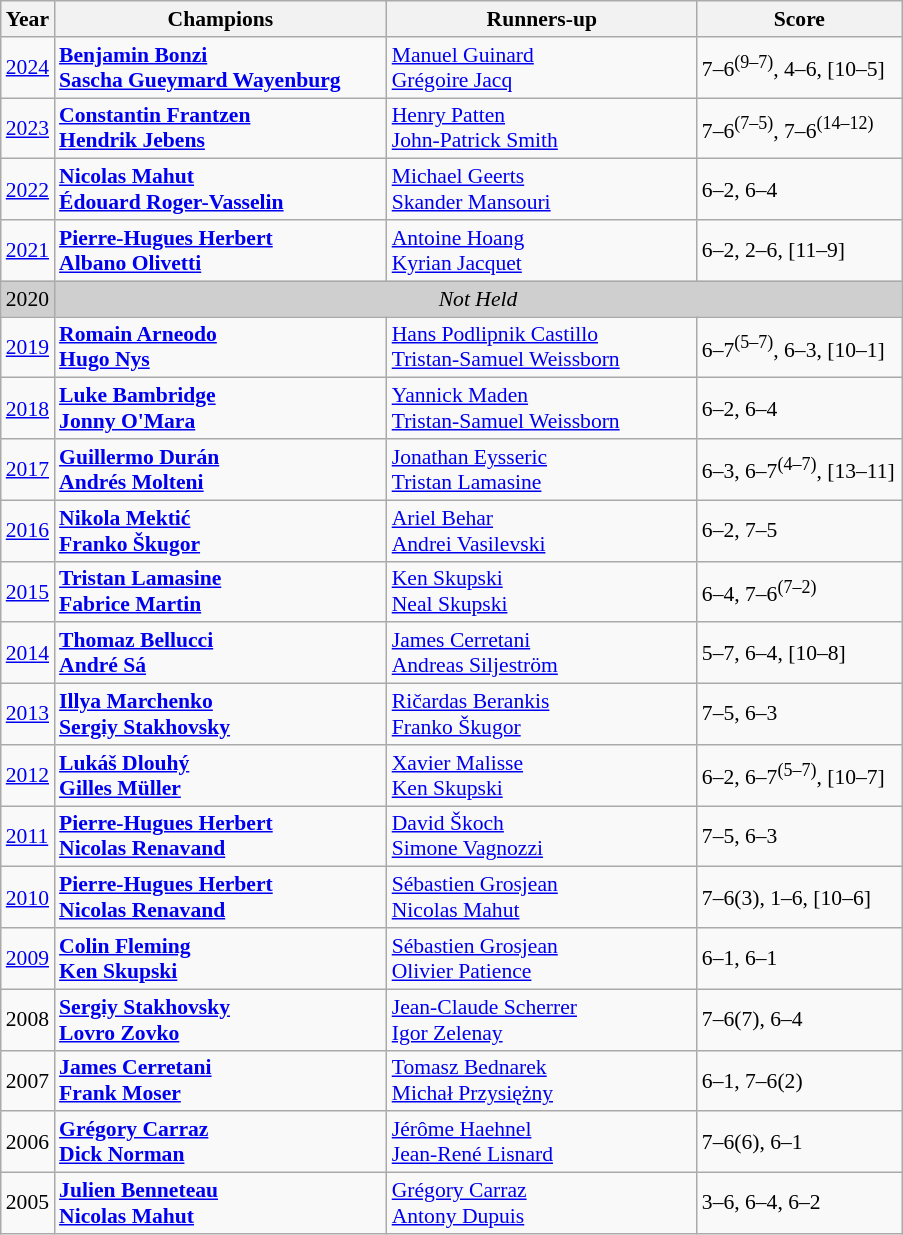<table class="wikitable" style="font-size:90%">
<tr>
<th>Year</th>
<th width="215">Champions</th>
<th width="200">Runners-up</th>
<th width="130">Score</th>
</tr>
<tr>
<td><a href='#'>2024</a></td>
<td> <strong><a href='#'>Benjamin Bonzi</a></strong><br> <strong><a href='#'>Sascha Gueymard Wayenburg</a></strong></td>
<td> <a href='#'>Manuel Guinard</a><br> <a href='#'>Grégoire Jacq</a></td>
<td>7–6<sup>(9–7)</sup>, 4–6, [10–5]</td>
</tr>
<tr>
<td><a href='#'>2023</a></td>
<td> <strong><a href='#'>Constantin Frantzen</a></strong><br> <strong><a href='#'>Hendrik Jebens</a></strong></td>
<td> <a href='#'>Henry Patten</a><br> <a href='#'>John-Patrick Smith</a></td>
<td>7–6<sup>(7–5)</sup>, 7–6<sup>(14–12)</sup></td>
</tr>
<tr>
<td><a href='#'>2022</a></td>
<td> <strong><a href='#'>Nicolas Mahut</a></strong><br> <strong><a href='#'>Édouard Roger-Vasselin</a></strong></td>
<td> <a href='#'>Michael Geerts</a><br> <a href='#'>Skander Mansouri</a></td>
<td>6–2, 6–4</td>
</tr>
<tr>
<td><a href='#'>2021</a></td>
<td> <strong><a href='#'>Pierre-Hugues Herbert</a></strong><br> <strong><a href='#'>Albano Olivetti</a></strong></td>
<td> <a href='#'>Antoine Hoang</a><br> <a href='#'>Kyrian Jacquet</a></td>
<td>6–2, 2–6, [11–9]</td>
</tr>
<tr>
<td style="background:#cfcfcf">2020</td>
<td colspan=3 align=center style="background:#cfcfcf"><em>Not Held</em></td>
</tr>
<tr>
<td><a href='#'>2019</a></td>
<td> <strong><a href='#'>Romain Arneodo</a></strong><br> <strong><a href='#'>Hugo Nys</a></strong></td>
<td> <a href='#'>Hans Podlipnik Castillo</a><br> <a href='#'>Tristan-Samuel Weissborn</a></td>
<td>6–7<sup>(5–7)</sup>, 6–3, [10–1]</td>
</tr>
<tr>
<td><a href='#'>2018</a></td>
<td> <strong><a href='#'>Luke Bambridge</a></strong><br> <strong><a href='#'>Jonny O'Mara</a></strong></td>
<td> <a href='#'>Yannick Maden</a><br> <a href='#'>Tristan-Samuel Weissborn</a></td>
<td>6–2, 6–4</td>
</tr>
<tr>
<td><a href='#'>2017</a></td>
<td> <strong><a href='#'>Guillermo Durán</a></strong><br> <strong><a href='#'>Andrés Molteni</a></strong></td>
<td> <a href='#'>Jonathan Eysseric</a><br> <a href='#'>Tristan Lamasine</a></td>
<td>6–3, 6–7<sup>(4–7)</sup>, [13–11]</td>
</tr>
<tr>
<td><a href='#'>2016</a></td>
<td> <strong><a href='#'>Nikola Mektić</a></strong><br> <strong><a href='#'>Franko Škugor</a></strong></td>
<td> <a href='#'>Ariel Behar</a><br> <a href='#'>Andrei Vasilevski</a></td>
<td>6–2, 7–5</td>
</tr>
<tr>
<td><a href='#'>2015</a></td>
<td> <strong><a href='#'>Tristan Lamasine</a></strong><br> <strong><a href='#'>Fabrice Martin</a></strong></td>
<td> <a href='#'>Ken Skupski</a><br> <a href='#'>Neal Skupski</a></td>
<td>6–4, 7–6<sup>(7–2)</sup></td>
</tr>
<tr>
<td><a href='#'>2014</a></td>
<td> <strong><a href='#'>Thomaz Bellucci</a></strong><br> <strong><a href='#'>André Sá</a></strong></td>
<td> <a href='#'>James Cerretani</a><br> <a href='#'>Andreas Siljeström</a></td>
<td>5–7, 6–4, [10–8]</td>
</tr>
<tr>
<td><a href='#'>2013</a></td>
<td> <strong><a href='#'>Illya Marchenko</a></strong> <br>  <strong><a href='#'>Sergiy Stakhovsky</a></strong></td>
<td> <a href='#'>Ričardas Berankis</a> <br>  <a href='#'>Franko Škugor</a></td>
<td>7–5, 6–3</td>
</tr>
<tr>
<td><a href='#'>2012</a></td>
<td> <strong><a href='#'>Lukáš Dlouhý</a></strong> <br>  <strong><a href='#'>Gilles Müller</a></strong></td>
<td> <a href='#'>Xavier Malisse</a> <br>  <a href='#'>Ken Skupski</a></td>
<td>6–2, 6–7<sup>(5–7)</sup>, [10–7]</td>
</tr>
<tr>
<td><a href='#'>2011</a></td>
<td> <strong><a href='#'>Pierre-Hugues Herbert</a></strong> <br>  <strong><a href='#'>Nicolas Renavand</a></strong></td>
<td> <a href='#'>David Škoch</a> <br>  <a href='#'>Simone Vagnozzi</a></td>
<td>7–5, 6–3</td>
</tr>
<tr>
<td><a href='#'>2010</a></td>
<td> <strong><a href='#'>Pierre-Hugues Herbert</a></strong> <br>  <strong><a href='#'>Nicolas Renavand</a></strong></td>
<td> <a href='#'>Sébastien Grosjean</a> <br>  <a href='#'>Nicolas Mahut</a></td>
<td>7–6(3), 1–6, [10–6]</td>
</tr>
<tr>
<td><a href='#'>2009</a></td>
<td> <strong><a href='#'>Colin Fleming</a></strong> <br>  <strong><a href='#'>Ken Skupski</a></strong></td>
<td> <a href='#'>Sébastien Grosjean</a> <br>  <a href='#'>Olivier Patience</a></td>
<td>6–1, 6–1</td>
</tr>
<tr>
<td>2008</td>
<td> <strong><a href='#'>Sergiy Stakhovsky</a></strong> <br>  <strong><a href='#'>Lovro Zovko</a></strong></td>
<td> <a href='#'>Jean-Claude Scherrer</a> <br>  <a href='#'>Igor Zelenay</a></td>
<td>7–6(7), 6–4</td>
</tr>
<tr>
<td>2007</td>
<td> <strong><a href='#'>James Cerretani</a></strong> <br>  <strong><a href='#'>Frank Moser</a></strong></td>
<td> <a href='#'>Tomasz Bednarek</a> <br>  <a href='#'>Michał Przysiężny</a></td>
<td>6–1, 7–6(2)</td>
</tr>
<tr>
<td>2006</td>
<td> <strong><a href='#'>Grégory Carraz</a></strong> <br>  <strong><a href='#'>Dick Norman</a></strong></td>
<td> <a href='#'>Jérôme Haehnel</a> <br>  <a href='#'>Jean-René Lisnard</a></td>
<td>7–6(6), 6–1</td>
</tr>
<tr>
<td>2005</td>
<td> <strong><a href='#'>Julien Benneteau</a></strong> <br>  <strong><a href='#'>Nicolas Mahut</a></strong></td>
<td> <a href='#'>Grégory Carraz</a> <br>  <a href='#'>Antony Dupuis</a></td>
<td>3–6, 6–4, 6–2</td>
</tr>
</table>
